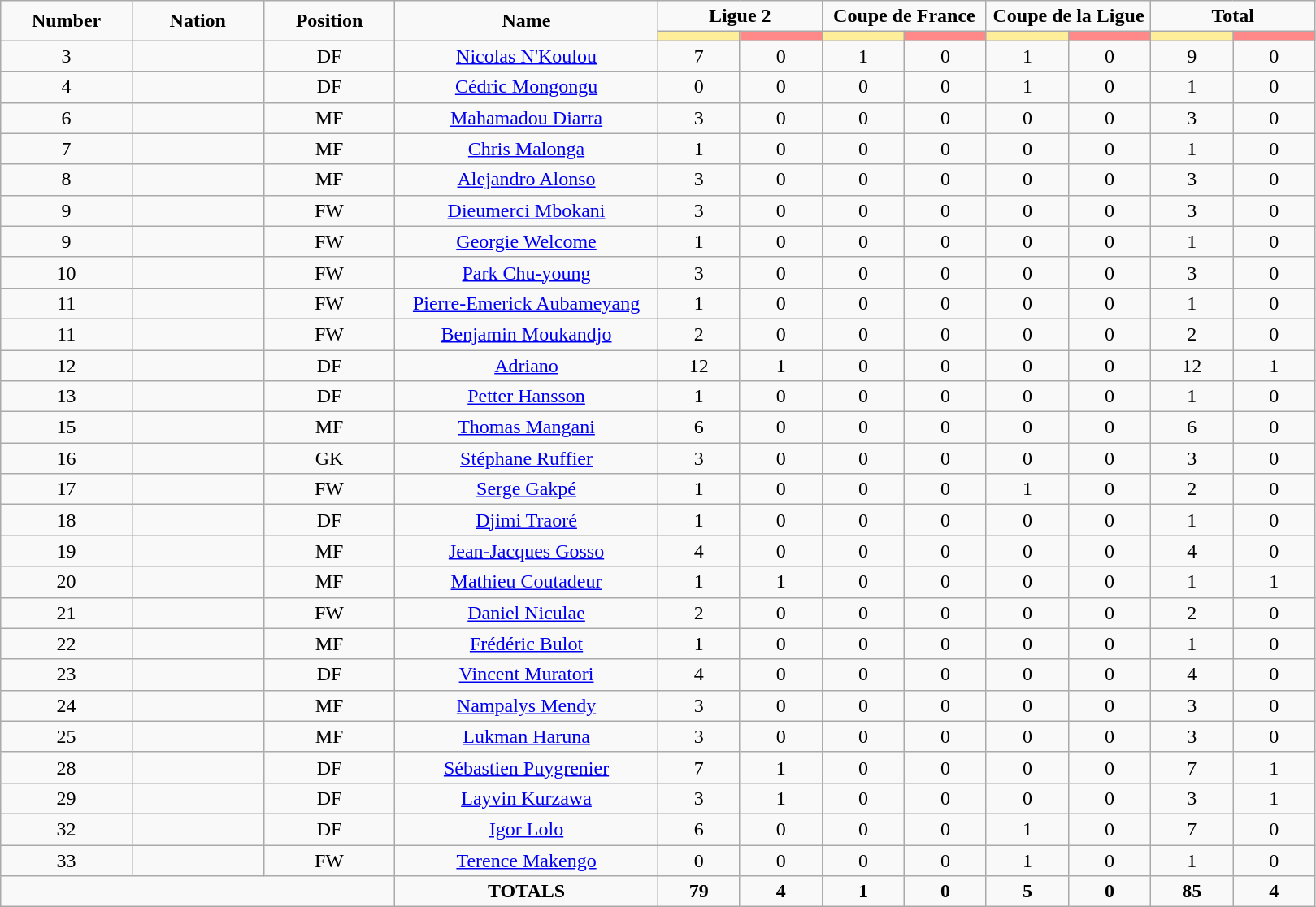<table class="wikitable" style="font-size: 100%; text-align: center;">
<tr>
<td rowspan="2" width="10%" align="center"><strong>Number</strong></td>
<td rowspan="2" width="10%" align="center"><strong>Nation</strong></td>
<td rowspan="2" width="10%" align="center"><strong>Position</strong></td>
<td rowspan="2" width="20%" align="center"><strong>Name</strong></td>
<td colspan="2" align="center"><strong>Ligue 2</strong></td>
<td colspan="2" align="center"><strong>Coupe de France</strong></td>
<td colspan="2" align="center"><strong>Coupe de la Ligue</strong></td>
<td colspan="2" align="center"><strong>Total</strong></td>
</tr>
<tr>
<th width=60 style="background: #FFEE99"></th>
<th width=60 style="background: #FF8888"></th>
<th width=60 style="background: #FFEE99"></th>
<th width=60 style="background: #FF8888"></th>
<th width=60 style="background: #FFEE99"></th>
<th width=60 style="background: #FF8888"></th>
<th width=60 style="background: #FFEE99"></th>
<th width=60 style="background: #FF8888"></th>
</tr>
<tr>
<td>3</td>
<td></td>
<td>DF</td>
<td><a href='#'>Nicolas N'Koulou</a></td>
<td>7</td>
<td>0</td>
<td>1</td>
<td>0</td>
<td>1</td>
<td>0</td>
<td>9</td>
<td>0</td>
</tr>
<tr>
<td>4</td>
<td></td>
<td>DF</td>
<td><a href='#'>Cédric Mongongu</a></td>
<td>0</td>
<td>0</td>
<td>0</td>
<td>0</td>
<td>1</td>
<td>0</td>
<td>1</td>
<td>0</td>
</tr>
<tr>
<td>6</td>
<td></td>
<td>MF</td>
<td><a href='#'>Mahamadou Diarra</a></td>
<td>3</td>
<td>0</td>
<td>0</td>
<td>0</td>
<td>0</td>
<td>0</td>
<td>3</td>
<td>0</td>
</tr>
<tr>
<td>7</td>
<td></td>
<td>MF</td>
<td><a href='#'>Chris Malonga</a></td>
<td>1</td>
<td>0</td>
<td>0</td>
<td>0</td>
<td>0</td>
<td>0</td>
<td>1</td>
<td>0</td>
</tr>
<tr>
<td>8</td>
<td></td>
<td>MF</td>
<td><a href='#'>Alejandro Alonso</a></td>
<td>3</td>
<td>0</td>
<td>0</td>
<td>0</td>
<td>0</td>
<td>0</td>
<td>3</td>
<td>0</td>
</tr>
<tr>
<td>9</td>
<td></td>
<td>FW</td>
<td><a href='#'>Dieumerci Mbokani</a></td>
<td>3</td>
<td>0</td>
<td>0</td>
<td>0</td>
<td>0</td>
<td>0</td>
<td>3</td>
<td>0</td>
</tr>
<tr>
<td>9</td>
<td></td>
<td>FW</td>
<td><a href='#'>Georgie Welcome</a></td>
<td>1</td>
<td>0</td>
<td>0</td>
<td>0</td>
<td>0</td>
<td>0</td>
<td>1</td>
<td>0</td>
</tr>
<tr>
<td>10</td>
<td></td>
<td>FW</td>
<td><a href='#'>Park Chu-young</a></td>
<td>3</td>
<td>0</td>
<td>0</td>
<td>0</td>
<td>0</td>
<td>0</td>
<td>3</td>
<td>0</td>
</tr>
<tr>
<td>11</td>
<td></td>
<td>FW</td>
<td><a href='#'>Pierre-Emerick Aubameyang</a></td>
<td>1</td>
<td>0</td>
<td>0</td>
<td>0</td>
<td>0</td>
<td>0</td>
<td>1</td>
<td>0</td>
</tr>
<tr>
<td>11</td>
<td></td>
<td>FW</td>
<td><a href='#'>Benjamin Moukandjo</a></td>
<td>2</td>
<td>0</td>
<td>0</td>
<td>0</td>
<td>0</td>
<td>0</td>
<td>2</td>
<td>0</td>
</tr>
<tr>
<td>12</td>
<td></td>
<td>DF</td>
<td><a href='#'>Adriano</a></td>
<td>12</td>
<td>1</td>
<td>0</td>
<td>0</td>
<td>0</td>
<td>0</td>
<td>12</td>
<td>1</td>
</tr>
<tr>
<td>13</td>
<td></td>
<td>DF</td>
<td><a href='#'>Petter Hansson</a></td>
<td>1</td>
<td>0</td>
<td>0</td>
<td>0</td>
<td>0</td>
<td>0</td>
<td>1</td>
<td>0</td>
</tr>
<tr>
<td>15</td>
<td></td>
<td>MF</td>
<td><a href='#'>Thomas Mangani</a></td>
<td>6</td>
<td>0</td>
<td>0</td>
<td>0</td>
<td>0</td>
<td>0</td>
<td>6</td>
<td>0</td>
</tr>
<tr>
<td>16</td>
<td></td>
<td>GK</td>
<td><a href='#'>Stéphane Ruffier</a></td>
<td>3</td>
<td>0</td>
<td>0</td>
<td>0</td>
<td>0</td>
<td>0</td>
<td>3</td>
<td>0</td>
</tr>
<tr>
<td>17</td>
<td></td>
<td>FW</td>
<td><a href='#'>Serge Gakpé</a></td>
<td>1</td>
<td>0</td>
<td>0</td>
<td>0</td>
<td>1</td>
<td>0</td>
<td>2</td>
<td>0</td>
</tr>
<tr>
<td>18</td>
<td></td>
<td>DF</td>
<td><a href='#'>Djimi Traoré</a></td>
<td>1</td>
<td>0</td>
<td>0</td>
<td>0</td>
<td>0</td>
<td>0</td>
<td>1</td>
<td>0</td>
</tr>
<tr>
<td>19</td>
<td></td>
<td>MF</td>
<td><a href='#'>Jean-Jacques Gosso</a></td>
<td>4</td>
<td>0</td>
<td>0</td>
<td>0</td>
<td>0</td>
<td>0</td>
<td>4</td>
<td>0</td>
</tr>
<tr>
<td>20</td>
<td></td>
<td>MF</td>
<td><a href='#'>Mathieu Coutadeur</a></td>
<td>1</td>
<td>1</td>
<td>0</td>
<td>0</td>
<td>0</td>
<td>0</td>
<td>1</td>
<td>1</td>
</tr>
<tr>
<td>21</td>
<td></td>
<td>FW</td>
<td><a href='#'>Daniel Niculae</a></td>
<td>2</td>
<td>0</td>
<td>0</td>
<td>0</td>
<td>0</td>
<td>0</td>
<td>2</td>
<td>0</td>
</tr>
<tr>
<td>22</td>
<td></td>
<td>MF</td>
<td><a href='#'>Frédéric Bulot</a></td>
<td>1</td>
<td>0</td>
<td>0</td>
<td>0</td>
<td>0</td>
<td>0</td>
<td>1</td>
<td>0</td>
</tr>
<tr>
<td>23</td>
<td></td>
<td>DF</td>
<td><a href='#'>Vincent Muratori</a></td>
<td>4</td>
<td>0</td>
<td>0</td>
<td>0</td>
<td>0</td>
<td>0</td>
<td>4</td>
<td>0</td>
</tr>
<tr>
<td>24</td>
<td></td>
<td>MF</td>
<td><a href='#'>Nampalys Mendy</a></td>
<td>3</td>
<td>0</td>
<td>0</td>
<td>0</td>
<td>0</td>
<td>0</td>
<td>3</td>
<td>0</td>
</tr>
<tr>
<td>25</td>
<td></td>
<td>MF</td>
<td><a href='#'>Lukman Haruna</a></td>
<td>3</td>
<td>0</td>
<td>0</td>
<td>0</td>
<td>0</td>
<td>0</td>
<td>3</td>
<td>0</td>
</tr>
<tr>
<td>28</td>
<td></td>
<td>DF</td>
<td><a href='#'>Sébastien Puygrenier</a></td>
<td>7</td>
<td>1</td>
<td>0</td>
<td>0</td>
<td>0</td>
<td>0</td>
<td>7</td>
<td>1</td>
</tr>
<tr>
<td>29</td>
<td></td>
<td>DF</td>
<td><a href='#'>Layvin Kurzawa</a></td>
<td>3</td>
<td>1</td>
<td>0</td>
<td>0</td>
<td>0</td>
<td>0</td>
<td>3</td>
<td>1</td>
</tr>
<tr>
<td>32</td>
<td></td>
<td>DF</td>
<td><a href='#'>Igor Lolo</a></td>
<td>6</td>
<td>0</td>
<td>0</td>
<td>0</td>
<td>1</td>
<td>0</td>
<td>7</td>
<td>0</td>
</tr>
<tr>
<td>33</td>
<td></td>
<td>FW</td>
<td><a href='#'>Terence Makengo</a></td>
<td>0</td>
<td>0</td>
<td>0</td>
<td>0</td>
<td>1</td>
<td>0</td>
<td>1</td>
<td>0</td>
</tr>
<tr>
<td colspan="3"></td>
<td><strong>TOTALS</strong></td>
<td><strong>79</strong></td>
<td><strong>4</strong></td>
<td><strong>1</strong></td>
<td><strong>0</strong></td>
<td><strong>5</strong></td>
<td><strong>0</strong></td>
<td><strong>85</strong></td>
<td><strong>4</strong></td>
</tr>
</table>
